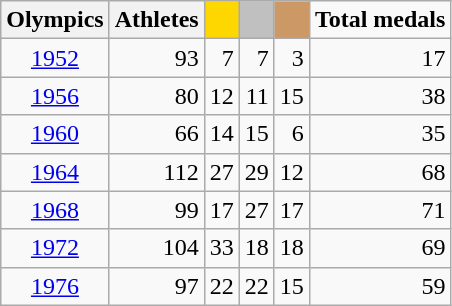<table class="wikitable">
<tr>
<th>Olympics</th>
<th>Athletes</th>
<th style="background-color:gold;"></th>
<th style="background-color:silver;"></th>
<th style="background-color:#CC9966;"></th>
<td><strong>Total medals</strong></td>
</tr>
<tr align=right>
<td align=center><a href='#'>1952</a></td>
<td>93</td>
<td>7</td>
<td>7</td>
<td>3</td>
<td>17</td>
</tr>
<tr align=right>
<td align=center><a href='#'>1956</a></td>
<td>80</td>
<td>12</td>
<td>11</td>
<td>15</td>
<td>38</td>
</tr>
<tr align=right>
<td align=center><a href='#'>1960</a></td>
<td>66</td>
<td>14</td>
<td>15</td>
<td>6</td>
<td>35</td>
</tr>
<tr align=right>
<td align=center><a href='#'>1964</a></td>
<td>112</td>
<td>27</td>
<td>29</td>
<td>12</td>
<td>68</td>
</tr>
<tr align=right>
<td align=center><a href='#'>1968</a></td>
<td>99</td>
<td>17</td>
<td>27</td>
<td>17</td>
<td>71</td>
</tr>
<tr align=right>
<td align=center><a href='#'>1972</a></td>
<td>104</td>
<td>33</td>
<td>18</td>
<td>18</td>
<td>69</td>
</tr>
<tr align=right>
<td align=center><a href='#'>1976</a></td>
<td>97</td>
<td>22</td>
<td>22</td>
<td>15</td>
<td>59</td>
</tr>
</table>
